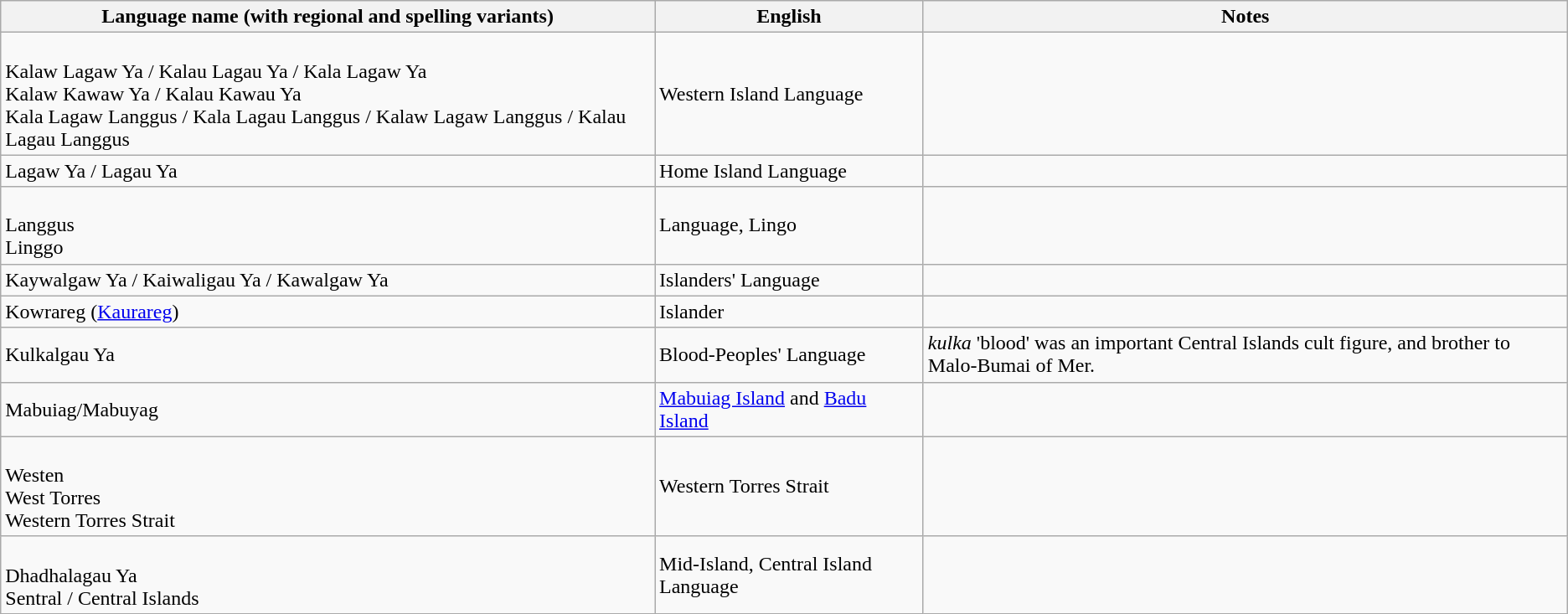<table class="wikitable sortable mw-collapsible">
<tr>
<th>Language name (with regional and spelling variants)</th>
<th>English</th>
<th>Notes</th>
</tr>
<tr>
<td><br>Kalaw Lagaw Ya / Kalau Lagau Ya / Kala Lagaw Ya<br>
Kalaw Kawaw Ya / Kalau Kawau Ya <br>
Kala Lagaw Langgus / Kala Lagau Langgus / Kalaw Lagaw Langgus / Kalau Lagau Langgus</td>
<td>Western Island Language</td>
<td></td>
</tr>
<tr>
<td>Lagaw Ya / Lagau Ya</td>
<td>Home Island Language</td>
<td></td>
</tr>
<tr>
<td><br>Langgus<br>
Linggo</td>
<td>Language, Lingo</td>
<td></td>
</tr>
<tr>
<td>Kaywalgaw Ya / Kaiwaligau Ya / Kawalgaw Ya</td>
<td>Islanders' Language</td>
<td></td>
</tr>
<tr>
<td>Kowrareg (<a href='#'>Kaurareg</a>)</td>
<td>Islander</td>
<td></td>
</tr>
<tr>
<td>Kulkalgau Ya</td>
<td>Blood-Peoples' Language</td>
<td><em>kulka</em> 'blood' was an important Central Islands cult figure, and brother to Malo-Bumai of Mer.</td>
</tr>
<tr>
<td>Mabuiag/Mabuyag</td>
<td><a href='#'>Mabuiag Island</a> and <a href='#'>Badu Island</a></td>
<td></td>
</tr>
<tr>
<td><br>Westen<br>
West Torres<br>
Western Torres Strait</td>
<td>Western Torres Strait</td>
<td></td>
</tr>
<tr>
<td><br>Dhadhalagau Ya<br>
Sentral / Central Islands</td>
<td>Mid-Island, Central Island Language</td>
<td></td>
</tr>
</table>
